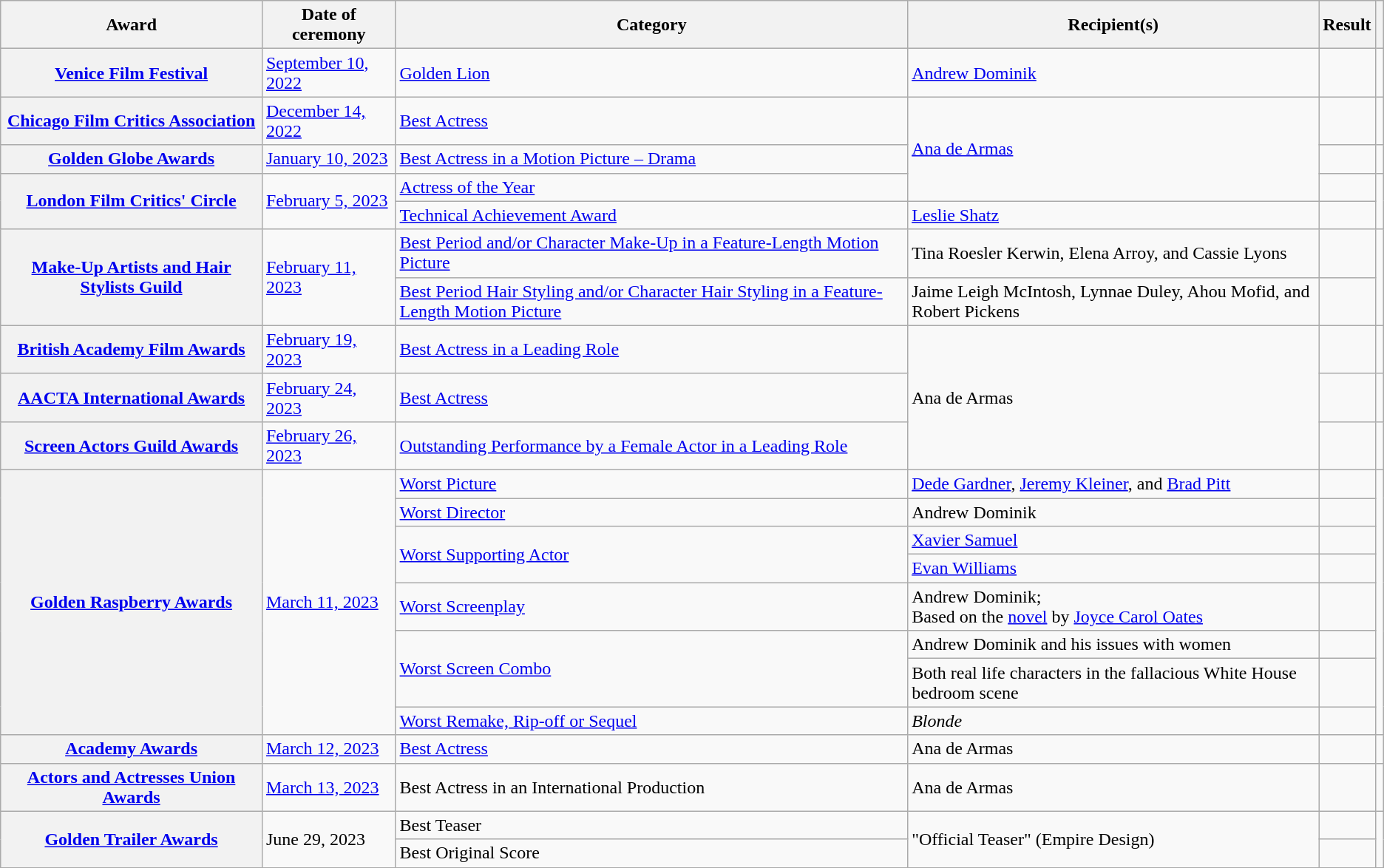<table class="wikitable sortable plainrowheaders">
<tr>
<th scope="col">Award</th>
<th scope="col">Date of ceremony</th>
<th scope="col">Category</th>
<th scope="col">Recipient(s)</th>
<th scope="col">Result</th>
<th scope="col" class="unsortable"></th>
</tr>
<tr>
<th scope="row"><a href='#'>Venice Film Festival</a></th>
<td><a href='#'>September 10, 2022</a></td>
<td><a href='#'>Golden Lion</a></td>
<td><a href='#'>Andrew Dominik</a></td>
<td></td>
<td align="center"></td>
</tr>
<tr>
<th scope="row"><a href='#'>Chicago Film Critics Association</a></th>
<td><a href='#'>December 14, 2022</a></td>
<td><a href='#'>Best Actress</a></td>
<td rowspan="3"><a href='#'>Ana de Armas</a></td>
<td></td>
<td align="center"></td>
</tr>
<tr>
<th scope="row"><a href='#'>Golden Globe Awards</a></th>
<td><a href='#'>January 10, 2023</a></td>
<td><a href='#'>Best Actress in a Motion Picture – Drama</a></td>
<td></td>
<td align="center"></td>
</tr>
<tr>
<th scope="row" rowspan="2"><a href='#'>London Film Critics' Circle</a></th>
<td rowspan="2"><a href='#'>February 5, 2023</a></td>
<td><a href='#'>Actress of the Year</a></td>
<td></td>
<td align="center" rowspan="2"></td>
</tr>
<tr>
<td><a href='#'>Technical Achievement Award</a></td>
<td><a href='#'>Leslie Shatz</a></td>
<td></td>
</tr>
<tr>
<th scope="row" rowspan="2"><a href='#'>Make-Up Artists and Hair Stylists Guild</a></th>
<td rowspan="2"><a href='#'>February 11, 2023</a></td>
<td><a href='#'>Best Period and/or Character Make-Up in a Feature-Length Motion Picture</a></td>
<td>Tina Roesler Kerwin, Elena Arroy, and Cassie Lyons</td>
<td></td>
<td align="center" rowspan="2"></td>
</tr>
<tr>
<td><a href='#'>Best Period Hair Styling and/or Character Hair Styling in a Feature-Length Motion Picture</a></td>
<td>Jaime Leigh McIntosh, Lynnae Duley, Ahou Mofid, and Robert Pickens</td>
<td></td>
</tr>
<tr>
<th scope="row"><a href='#'>British Academy Film Awards</a></th>
<td><a href='#'>February 19, 2023</a></td>
<td><a href='#'>Best Actress in a Leading Role</a></td>
<td rowspan="3">Ana de Armas</td>
<td></td>
<td align="center"></td>
</tr>
<tr>
<th scope="row"><a href='#'>AACTA International Awards</a></th>
<td><a href='#'>February 24, 2023</a></td>
<td><a href='#'>Best Actress</a></td>
<td></td>
<td align="center"></td>
</tr>
<tr>
<th scope="row"><a href='#'>Screen Actors Guild Awards</a></th>
<td><a href='#'>February 26, 2023</a></td>
<td><a href='#'>Outstanding Performance by a Female Actor in a Leading Role</a></td>
<td></td>
<td align="center"></td>
</tr>
<tr>
<th scope="row" rowspan="8"><a href='#'>Golden Raspberry Awards</a></th>
<td rowspan="8"><a href='#'>March 11, 2023</a></td>
<td><a href='#'>Worst Picture</a></td>
<td><a href='#'>Dede Gardner</a>, <a href='#'>Jeremy Kleiner</a>, and <a href='#'>Brad Pitt</a></td>
<td></td>
<td align="center" rowspan="8"></td>
</tr>
<tr>
<td><a href='#'>Worst Director</a></td>
<td>Andrew Dominik</td>
<td></td>
</tr>
<tr>
<td rowspan="2"><a href='#'>Worst Supporting Actor</a></td>
<td><a href='#'>Xavier Samuel</a></td>
<td></td>
</tr>
<tr>
<td><a href='#'>Evan Williams</a></td>
<td></td>
</tr>
<tr>
<td><a href='#'>Worst Screenplay</a></td>
<td>Andrew Dominik; <br> Based on the <a href='#'>novel</a> by <a href='#'>Joyce Carol Oates</a></td>
<td></td>
</tr>
<tr>
<td rowspan="2"><a href='#'>Worst Screen Combo</a></td>
<td>Andrew Dominik and his issues with women</td>
<td></td>
</tr>
<tr>
<td>Both real life characters in the fallacious White House bedroom scene</td>
<td></td>
</tr>
<tr>
<td><a href='#'>Worst Remake, Rip-off or Sequel</a></td>
<td><em>Blonde</em></td>
<td></td>
</tr>
<tr>
<th scope="row"><a href='#'>Academy Awards</a></th>
<td><a href='#'>March 12, 2023</a></td>
<td><a href='#'>Best Actress</a></td>
<td>Ana de Armas</td>
<td></td>
<td align="center"></td>
</tr>
<tr>
<th scope = "row"><a href='#'>Actors and Actresses Union Awards</a></th>
<td><a href='#'>March 13, 2023</a></td>
<td>Best Actress in an International Production</td>
<td>Ana de Armas</td>
<td></td>
<td align="center"></td>
</tr>
<tr>
<th scope="row" rowspan="2"><a href='#'>Golden Trailer Awards</a></th>
<td rowspan="2">June 29, 2023</td>
<td>Best Teaser</td>
<td rowspan="2">"Official Teaser" (Empire Design)</td>
<td></td>
<td rowspan="2" style="text-align:center;"></td>
</tr>
<tr>
<td>Best Original Score</td>
<td></td>
</tr>
<tr>
</tr>
</table>
